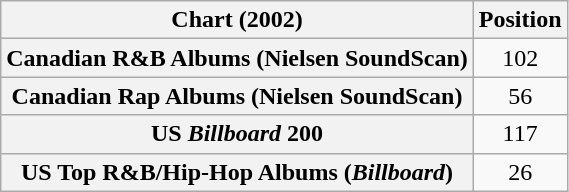<table class="wikitable sortable plainrowheaders" style="text-align:center">
<tr>
<th scope="col">Chart (2002)</th>
<th scope="col">Position</th>
</tr>
<tr>
<th scope="row">Canadian R&B Albums (Nielsen SoundScan)</th>
<td>102</td>
</tr>
<tr>
<th scope="row">Canadian Rap Albums (Nielsen SoundScan)</th>
<td>56</td>
</tr>
<tr>
<th scope="row">US <em>Billboard</em> 200</th>
<td>117</td>
</tr>
<tr>
<th scope="row">US Top R&B/Hip-Hop Albums (<em>Billboard</em>)</th>
<td>26</td>
</tr>
</table>
